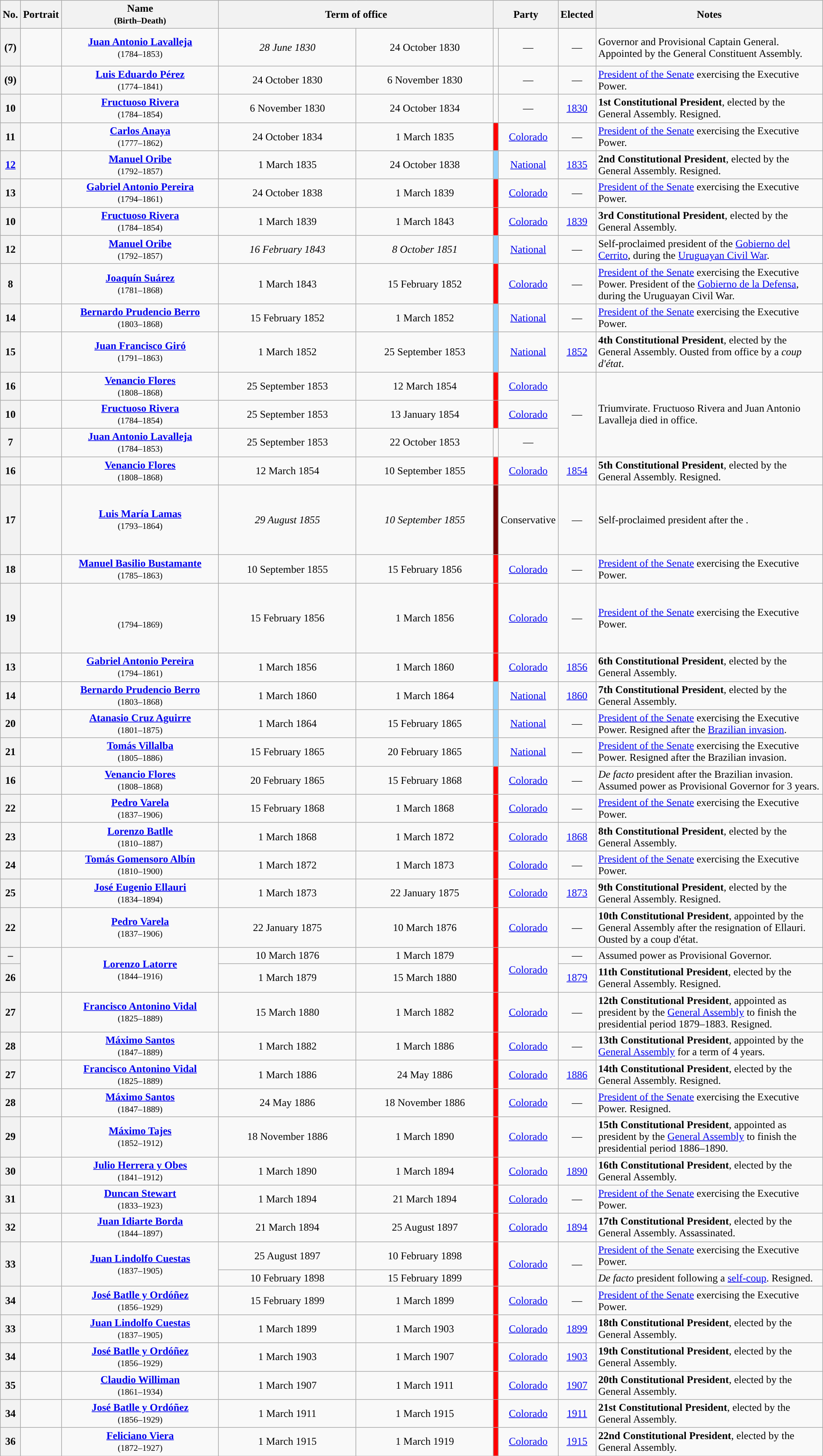<table class="wikitable" width="100%" style="text-align: center;">
<tr>
<th width="2%">No.</th>
<th width="5%">Portrait</th>
<th width="20%">Name<br><small>(Birth–Death)</small></th>
<th colspan="2" width="35%">Term of office</th>
<th width="5%" colspan=2>Party</th>
<th width="4%">Elected</th>
<th width="29%">Notes</th>
</tr>
<tr>
<th>(7)</th>
<td></td>
<td><strong><a href='#'>Juan Antonio Lavalleja</a></strong><br><small>(1784–1853)</small></td>
<td height="50px"><em>28 June 1830</em></td>
<td height="50px">24 October 1830</td>
<td style="background-color:"></td>
<td>—</td>
<td>—</td>
<td align=left>Governor and Provisional Captain General. Appointed by the General Constituent Assembly.</td>
</tr>
<tr>
<th>(9)</th>
<td></td>
<td><strong><a href='#'>Luis Eduardo Pérez</a></strong><br><small>(1774–1841)</small></td>
<td>24 October 1830</td>
<td>6 November 1830</td>
<td style="background-color:"></td>
<td>—</td>
<td>—</td>
<td align=left><a href='#'>President of the Senate</a> exercising the Executive Power.</td>
</tr>
<tr>
<th>10</th>
<td></td>
<td><strong><a href='#'>Fructuoso Rivera</a></strong><br><small>(1784–1854)</small></td>
<td>6 November 1830</td>
<td>24 October 1834</td>
<td style="background-color:"></td>
<td>—</td>
<td><a href='#'>1830</a></td>
<td align=left><strong>1st Constitutional President</strong>, elected by the General Assembly. Resigned.</td>
</tr>
<tr>
<th>11</th>
<td></td>
<td><strong><a href='#'>Carlos Anaya</a></strong><br><small>(1777–1862)</small></td>
<td>24 October 1834</td>
<td>1 March 1835</td>
<td bgcolor=red></td>
<td><a href='#'>Colorado</a></td>
<td>—</td>
<td align=left><a href='#'>President of the Senate</a> exercising the Executive Power.</td>
</tr>
<tr>
<th><a href='#'>12</a></th>
<td></td>
<td><strong><a href='#'>Manuel Oribe</a></strong><br><small>(1792–1857)</small></td>
<td>1 March 1835</td>
<td>24 October 1838</td>
<td bgcolor=#90D1FC></td>
<td><a href='#'>National</a></td>
<td><a href='#'>1835</a></td>
<td align=left><strong>2nd Constitutional President</strong>, elected by the General Assembly. Resigned.</td>
</tr>
<tr>
<th>13</th>
<td></td>
<td><strong><a href='#'>Gabriel Antonio Pereira</a></strong><br><small>(1794–1861)</small></td>
<td>24 October 1838</td>
<td>1 March 1839</td>
<td bgcolor=red></td>
<td><a href='#'>Colorado</a></td>
<td>—</td>
<td align=left><a href='#'>President of the Senate</a> exercising the Executive Power.</td>
</tr>
<tr>
<th>10</th>
<td></td>
<td><strong><a href='#'>Fructuoso Rivera</a></strong><br><small>(1784–1854)</small></td>
<td>1 March 1839</td>
<td>1 March 1843</td>
<td bgcolor=red></td>
<td><a href='#'>Colorado</a></td>
<td><a href='#'>1839</a></td>
<td align=left><strong>3rd Constitutional President</strong>, elected by the General Assembly.</td>
</tr>
<tr>
<th>12</th>
<td></td>
<td><strong><a href='#'>Manuel Oribe</a></strong><br><small>(1792–1857)</small></td>
<td><em>16 February 1843</em></td>
<td><em>8 October 1851</em></td>
<td bgcolor=#90D1FC></td>
<td><a href='#'>National</a></td>
<td>—</td>
<td align=left>Self-proclaimed president of the <a href='#'>Gobierno del Cerrito</a>, during the <a href='#'>Uruguayan Civil War</a>.</td>
</tr>
<tr>
<th>8</th>
<td></td>
<td><strong><a href='#'>Joaquín Suárez</a></strong><br><small>(1781–1868)</small></td>
<td>1 March 1843</td>
<td>15 February 1852</td>
<td bgcolor=red></td>
<td><a href='#'>Colorado</a></td>
<td>—</td>
<td align=left><a href='#'>President of the Senate</a> exercising the Executive Power. President of the <a href='#'>Gobierno de la Defensa</a>, during the Uruguayan Civil War.</td>
</tr>
<tr>
<th>14</th>
<td></td>
<td><strong><a href='#'>Bernardo Prudencio Berro</a></strong><br><small>(1803–1868)</small></td>
<td>15 February 1852</td>
<td>1 March 1852</td>
<td bgcolor=#90D1FC></td>
<td><a href='#'>National</a></td>
<td>—</td>
<td align=left><a href='#'>President of the Senate</a> exercising the Executive Power.</td>
</tr>
<tr>
<th>15</th>
<td></td>
<td><strong><a href='#'>Juan Francisco Giró</a></strong><br><small>(1791–1863)</small></td>
<td>1 March 1852</td>
<td>25 September 1853</td>
<td bgcolor=#90D1FC></td>
<td><a href='#'>National</a></td>
<td><a href='#'>1852</a></td>
<td align=left><strong>4th Constitutional President</strong>, elected by the General Assembly. Ousted from office by a <em>coup d'état</em>.</td>
</tr>
<tr>
<th>16</th>
<td></td>
<td><strong><a href='#'>Venancio Flores</a></strong><br><small>(1808–1868)</small></td>
<td>25 September 1853</td>
<td>12 March 1854</td>
<td bgcolor=red></td>
<td><a href='#'>Colorado</a></td>
<td rowspan=3>—</td>
<td align=left rowspan=3>Triumvirate. Fructuoso Rivera and Juan Antonio Lavalleja died in office.</td>
</tr>
<tr>
<th>10</th>
<td></td>
<td><strong><a href='#'>Fructuoso Rivera</a></strong><br><small>(1784–1854)</small></td>
<td>25 September 1853</td>
<td>13 January 1854</td>
<td bgcolor=red></td>
<td><a href='#'>Colorado</a></td>
</tr>
<tr>
<th>7</th>
<td></td>
<td><strong><a href='#'>Juan Antonio Lavalleja</a></strong><br><small>(1784–1853)</small></td>
<td>25 September 1853</td>
<td>22 October 1853</td>
<td style="background-color:"></td>
<td>—</td>
</tr>
<tr>
<th>16</th>
<td></td>
<td><strong><a href='#'>Venancio Flores</a></strong><br><small>(1808–1868)</small></td>
<td>12 March 1854</td>
<td>10 September 1855</td>
<td bgcolor=red></td>
<td><a href='#'>Colorado</a></td>
<td><a href='#'>1854</a></td>
<td align=left><strong>5th Constitutional President</strong>, elected by the General Assembly. Resigned.</td>
</tr>
<tr>
<th>17</th>
<td height="100px"></td>
<td><strong><a href='#'>Luis María Lamas</a></strong><br><small>(1793–1864)</small></td>
<td height="50px"><em>29 August 1855</em></td>
<td height="50px"><em>10 September 1855</em></td>
<td bgcolor=#770101></td>
<td>Conservative</td>
<td>—</td>
<td align=left>Self-proclaimed president after the .</td>
</tr>
<tr>
<th>18</th>
<td></td>
<td><strong><a href='#'>Manuel Basilio Bustamante</a></strong><br><small>(1785–1863)</small></td>
<td>10 September 1855</td>
<td>15 February 1856</td>
<td bgcolor=red></td>
<td><a href='#'>Colorado</a></td>
<td>—</td>
<td align=left><a href='#'>President of the Senate</a> exercising the Executive Power.</td>
</tr>
<tr>
<th>19</th>
<td height="100px"></td>
<td><strong></strong><br><small>(1794–1869)</small></td>
<td>15 February 1856</td>
<td>1 March 1856</td>
<td bgcolor=red></td>
<td><a href='#'>Colorado</a></td>
<td>—</td>
<td align=left><a href='#'>President of the Senate</a> exercising the Executive Power.</td>
</tr>
<tr>
<th>13</th>
<td></td>
<td><strong><a href='#'>Gabriel Antonio Pereira</a></strong><br><small>(1794–1861)</small></td>
<td>1 March 1856</td>
<td>1 March 1860</td>
<td bgcolor=red></td>
<td><a href='#'>Colorado</a></td>
<td><a href='#'>1856</a></td>
<td align=left><strong>6th Constitutional President</strong>, elected by the General Assembly.</td>
</tr>
<tr>
<th>14</th>
<td></td>
<td><strong><a href='#'>Bernardo Prudencio Berro</a></strong><br><small>(1803–1868)</small></td>
<td>1 March 1860</td>
<td>1 March 1864</td>
<td bgcolor=#90D1FC></td>
<td><a href='#'>National</a></td>
<td><a href='#'>1860</a></td>
<td align=left><strong>7th Constitutional President</strong>, elected by the General Assembly.</td>
</tr>
<tr>
<th>20</th>
<td></td>
<td><strong><a href='#'>Atanasio Cruz Aguirre</a></strong><br><small>(1801–1875)</small></td>
<td>1 March 1864</td>
<td>15 February 1865</td>
<td bgcolor=#90D1FC></td>
<td><a href='#'>National</a></td>
<td>—</td>
<td align=left><a href='#'>President of the Senate</a> exercising the Executive Power. Resigned after the <a href='#'>Brazilian invasion</a>.</td>
</tr>
<tr>
<th>21</th>
<td></td>
<td><strong><a href='#'>Tomás Villalba</a></strong><br><small>(1805–1886)</small></td>
<td>15 February 1865</td>
<td>20 February 1865</td>
<td bgcolor=#90D1FC></td>
<td><a href='#'>National</a></td>
<td>—</td>
<td align=left><a href='#'>President of the Senate</a> exercising the Executive Power. Resigned after the Brazilian invasion.</td>
</tr>
<tr>
<th>16</th>
<td></td>
<td><strong><a href='#'>Venancio Flores</a></strong><br><small>(1808–1868)</small></td>
<td>20 February 1865</td>
<td>15 February 1868</td>
<td bgcolor=red></td>
<td><a href='#'>Colorado</a></td>
<td>—</td>
<td align=left><em>De facto</em> president after the Brazilian invasion. Assumed power as Provisional Governor for 3 years.</td>
</tr>
<tr>
<th>22</th>
<td></td>
<td><strong><a href='#'>Pedro Varela</a></strong><br><small>(1837–1906)</small></td>
<td>15 February 1868</td>
<td>1 March 1868</td>
<td bgcolor=red></td>
<td><a href='#'>Colorado</a></td>
<td>—</td>
<td align=left><a href='#'>President of the Senate</a> exercising the Executive Power.</td>
</tr>
<tr>
<th>23</th>
<td></td>
<td><strong><a href='#'>Lorenzo Batlle</a></strong><br><small>(1810–1887)</small></td>
<td>1 March 1868</td>
<td>1 March 1872</td>
<td bgcolor=red></td>
<td><a href='#'>Colorado</a></td>
<td><a href='#'>1868</a></td>
<td align=left><strong>8th Constitutional President</strong>, elected by the General Assembly.</td>
</tr>
<tr>
<th>24</th>
<td></td>
<td><strong><a href='#'>Tomás Gomensoro Albín</a></strong><br><small>(1810–1900)</small></td>
<td>1 March 1872</td>
<td>1 March 1873</td>
<td bgcolor=red></td>
<td><a href='#'>Colorado</a></td>
<td>—</td>
<td align=left><a href='#'>President of the Senate</a> exercising the Executive Power.</td>
</tr>
<tr>
<th>25</th>
<td></td>
<td><strong><a href='#'>José Eugenio Ellauri</a></strong><br><small>(1834–1894)</small></td>
<td>1 March 1873</td>
<td>22 January 1875</td>
<td bgcolor=red></td>
<td><a href='#'>Colorado</a></td>
<td><a href='#'>1873</a></td>
<td align=left><strong>9th Constitutional President</strong>, elected by the General Assembly. Resigned.</td>
</tr>
<tr>
<th>22</th>
<td></td>
<td><strong><a href='#'>Pedro Varela</a></strong><br><small>(1837–1906)</small></td>
<td>22 January 1875</td>
<td>10 March 1876</td>
<td bgcolor=red></td>
<td><a href='#'>Colorado</a></td>
<td>—</td>
<td align=left><strong>10th Constitutional President</strong>, appointed by the General Assembly after the resignation of Ellauri. Ousted by a coup d'état.</td>
</tr>
<tr>
<th>–</th>
<td rowspan=2></td>
<td rowspan=2><strong><a href='#'>Lorenzo Latorre</a></strong><br><small>(1844–1916)</small></td>
<td>10 March 1876</td>
<td>1 March 1879</td>
<td rowspan=2 bgcolor=red></td>
<td rowspan=2><a href='#'>Colorado</a></td>
<td>—</td>
<td align=left>Assumed power as Provisional Governor.</td>
</tr>
<tr>
<th>26</th>
<td>1 March 1879</td>
<td>15 March 1880</td>
<td><a href='#'>1879</a></td>
<td align=left><strong>11th Constitutional President</strong>, elected by the General Assembly. Resigned.</td>
</tr>
<tr>
<th>27</th>
<td></td>
<td><strong><a href='#'>Francisco Antonino Vidal</a></strong><br><small>(1825–1889)</small></td>
<td>15 March 1880</td>
<td>1 March 1882</td>
<td bgcolor=red></td>
<td><a href='#'>Colorado</a></td>
<td>—</td>
<td align=left><strong>12th Constitutional President</strong>, appointed as president by the <a href='#'>General Assembly</a> to finish the presidential period 1879–1883. Resigned.</td>
</tr>
<tr>
<th>28</th>
<td></td>
<td><strong><a href='#'>Máximo Santos</a></strong><br><small>(1847–1889)</small></td>
<td>1 March 1882</td>
<td>1 March 1886</td>
<td bgcolor=red></td>
<td><a href='#'>Colorado</a></td>
<td>—</td>
<td align=left><strong>13th Constitutional President</strong>, appointed by the <a href='#'>General Assembly</a> for a term of 4 years.</td>
</tr>
<tr>
<th>27</th>
<td></td>
<td><strong><a href='#'>Francisco Antonino Vidal</a></strong><br><small>(1825–1889)</small></td>
<td>1 March 1886</td>
<td>24 May 1886</td>
<td bgcolor=red></td>
<td><a href='#'>Colorado</a></td>
<td><a href='#'>1886</a></td>
<td align=left><strong>14th Constitutional President</strong>, elected by the General Assembly. Resigned.</td>
</tr>
<tr>
<th>28</th>
<td></td>
<td><strong><a href='#'>Máximo Santos</a></strong><br><small>(1847–1889)</small></td>
<td>24 May 1886</td>
<td>18 November 1886</td>
<td bgcolor=red></td>
<td><a href='#'>Colorado</a></td>
<td>—</td>
<td align=left><a href='#'>President of the Senate</a> exercising the Executive Power. Resigned.</td>
</tr>
<tr>
<th>29</th>
<td></td>
<td><strong><a href='#'>Máximo Tajes</a></strong><br><small>(1852–1912)</small></td>
<td>18 November 1886</td>
<td>1 March 1890</td>
<td bgcolor=red></td>
<td><a href='#'>Colorado</a></td>
<td>—</td>
<td align=left><strong>15th Constitutional President</strong>, appointed as president by the <a href='#'>General Assembly</a> to finish the presidential period 1886–1890.</td>
</tr>
<tr>
<th>30</th>
<td></td>
<td><strong><a href='#'>Julio Herrera y Obes</a></strong><br><small>(1841–1912)</small></td>
<td>1 March 1890</td>
<td>1 March 1894</td>
<td bgcolor=red></td>
<td><a href='#'>Colorado</a></td>
<td><a href='#'>1890</a></td>
<td align=left><strong>16th Constitutional President</strong>, elected by the General Assembly.</td>
</tr>
<tr>
<th>31</th>
<td></td>
<td><strong><a href='#'>Duncan Stewart</a></strong><br><small>(1833–1923)</small></td>
<td>1 March 1894</td>
<td>21 March 1894</td>
<td bgcolor=red></td>
<td><a href='#'>Colorado</a></td>
<td>—</td>
<td align=left><a href='#'>President of the Senate</a> exercising the Executive Power.</td>
</tr>
<tr>
<th>32</th>
<td></td>
<td><strong><a href='#'>Juan Idiarte Borda</a></strong><br><small>(1844–1897)</small></td>
<td>21 March 1894</td>
<td>25 August 1897</td>
<td bgcolor=red></td>
<td><a href='#'>Colorado</a></td>
<td><a href='#'>1894</a></td>
<td align=left><strong>17th Constitutional President</strong>, elected by the General Assembly. Assassinated.</td>
</tr>
<tr>
<th rowspan=2>33</th>
<td rowspan=2></td>
<td rowspan=2><strong><a href='#'>Juan Lindolfo Cuestas</a></strong><br><small>(1837–1905)</small></td>
<td>25 August 1897</td>
<td>10 February 1898</td>
<td rowspan=2 bgcolor=red></td>
<td rowspan=2><a href='#'>Colorado</a></td>
<td rowspan=2>—</td>
<td align=left><a href='#'>President of the Senate</a> exercising the Executive Power.</td>
</tr>
<tr>
<td>10 February 1898</td>
<td>15 February 1899</td>
<td align=left><em>De facto</em> president following a <a href='#'>self-coup</a>. Resigned.</td>
</tr>
<tr>
<th>34</th>
<td></td>
<td><strong><a href='#'>José Batlle y Ordóñez</a></strong><br><small>(1856–1929)</small></td>
<td>15 February 1899</td>
<td>1 March 1899</td>
<td bgcolor=red></td>
<td><a href='#'>Colorado</a></td>
<td>—</td>
<td align=left><a href='#'>President of the Senate</a> exercising the Executive Power.</td>
</tr>
<tr>
<th>33</th>
<td></td>
<td><strong><a href='#'>Juan Lindolfo Cuestas</a></strong><br><small>(1837–1905)</small></td>
<td>1 March 1899</td>
<td>1 March 1903</td>
<td bgcolor=red></td>
<td><a href='#'>Colorado</a></td>
<td><a href='#'>1899</a></td>
<td align=left><strong>18th Constitutional President</strong>, elected by the General Assembly.</td>
</tr>
<tr>
<th>34</th>
<td></td>
<td><strong><a href='#'>José Batlle y Ordóñez</a></strong><br><small>(1856–1929)</small></td>
<td>1 March 1903</td>
<td>1 March 1907</td>
<td bgcolor=red></td>
<td><a href='#'>Colorado</a></td>
<td><a href='#'>1903</a></td>
<td align=left><strong>19th Constitutional President</strong>, elected by the General Assembly.</td>
</tr>
<tr>
<th>35</th>
<td></td>
<td><strong><a href='#'>Claudio Williman</a></strong><br><small>(1861–1934)</small></td>
<td>1 March 1907</td>
<td>1 March 1911</td>
<td bgcolor=red></td>
<td><a href='#'>Colorado</a></td>
<td><a href='#'>1907</a></td>
<td align=left><strong>20th Constitutional President</strong>, elected by the General Assembly.</td>
</tr>
<tr>
<th>34</th>
<td></td>
<td><strong><a href='#'>José Batlle y Ordóñez</a></strong><br><small>(1856–1929)</small></td>
<td>1 March 1911</td>
<td>1 March 1915</td>
<td bgcolor=red></td>
<td><a href='#'>Colorado</a></td>
<td><a href='#'>1911</a></td>
<td align=left><strong>21st Constitutional President</strong>, elected by the General Assembly.</td>
</tr>
<tr>
<th>36</th>
<td></td>
<td><strong><a href='#'>Feliciano Viera</a></strong><br><small>(1872–1927)</small></td>
<td>1 March 1915</td>
<td>1 March 1919</td>
<td bgcolor=red></td>
<td><a href='#'>Colorado</a></td>
<td><a href='#'>1915</a></td>
<td align=left><strong>22nd Constitutional President</strong>, elected by the General Assembly.</td>
</tr>
</table>
